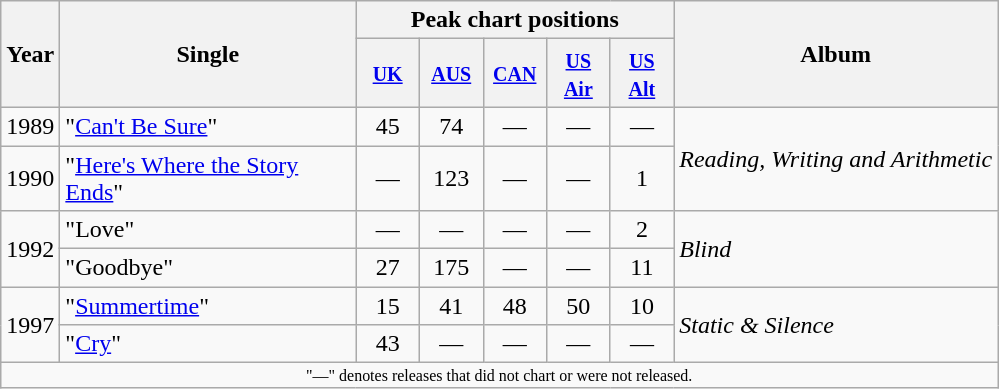<table class="wikitable">
<tr>
<th rowspan="2">Year</th>
<th rowspan="2" style="width:190px;">Single</th>
<th colspan="5">Peak chart positions</th>
<th rowspan="2">Album</th>
</tr>
<tr style="line-height:1.2">
<th width="35"><small><a href='#'>UK</a></small><br></th>
<th width="35"><small><a href='#'>AUS</a></small><br></th>
<th width="35"><small><a href='#'>CAN</a></small><br></th>
<th width="35"><small><a href='#'>US Air</a></small><br></th>
<th width="35"><small><a href='#'>US Alt</a></small><br></th>
</tr>
<tr>
<td>1989</td>
<td>"<a href='#'>Can't Be Sure</a>"</td>
<td style="text-align:center;">45</td>
<td style="text-align:center;">74</td>
<td style="text-align:center;">—</td>
<td style="text-align:center;">—</td>
<td style="text-align:center;">—</td>
<td rowspan="2"><em>Reading, Writing and Arithmetic</em></td>
</tr>
<tr>
<td>1990</td>
<td>"<a href='#'>Here's Where the Story Ends</a>"</td>
<td style="text-align:center;">—</td>
<td style="text-align:center;">123</td>
<td style="text-align:center;">—</td>
<td style="text-align:center;">—</td>
<td style="text-align:center;">1</td>
</tr>
<tr>
<td rowspan="2">1992</td>
<td>"Love"</td>
<td style="text-align:center;">—</td>
<td style="text-align:center;">—</td>
<td style="text-align:center;">—</td>
<td style="text-align:center;">—</td>
<td style="text-align:center;">2</td>
<td rowspan="2"><em>Blind</em></td>
</tr>
<tr>
<td>"Goodbye"</td>
<td style="text-align:center;">27</td>
<td style="text-align:center;">175</td>
<td style="text-align:center;">—</td>
<td style="text-align:center;">—</td>
<td style="text-align:center;">11</td>
</tr>
<tr>
<td rowspan="2">1997</td>
<td>"<a href='#'>Summertime</a>"</td>
<td style="text-align:center;">15</td>
<td style="text-align:center;">41</td>
<td style="text-align:center;">48</td>
<td style="text-align:center;">50</td>
<td style="text-align:center;">10</td>
<td rowspan="2"><em>Static & Silence</em></td>
</tr>
<tr>
<td>"<a href='#'>Cry</a>"</td>
<td style="text-align:center;">43</td>
<td style="text-align:center;">—</td>
<td style="text-align:center;">—</td>
<td style="text-align:center;">—</td>
<td style="text-align:center;">—</td>
</tr>
<tr>
<td colspan="11" style="text-align:center; font-size:8pt;">"—" denotes releases that did not chart or were not released.</td>
</tr>
</table>
